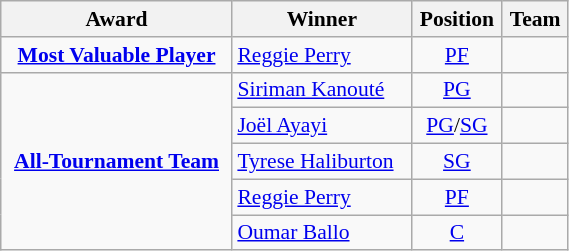<table class="wikitable" style="width: 30%; text-align:center; font-size:90%">
<tr>
<th>Award</th>
<th>Winner</th>
<th>Position</th>
<th>Team</th>
</tr>
<tr>
<td><strong><a href='#'>Most Valuable Player</a></strong></td>
<td align=left><a href='#'>Reggie Perry</a></td>
<td align=center><a href='#'>PF</a></td>
<td align=left></td>
</tr>
<tr>
<td rowspan=5><strong><a href='#'>All-Tournament Team</a></strong></td>
<td align=left><a href='#'>Siriman Kanouté</a></td>
<td align=center><a href='#'>PG</a></td>
<td align=left></td>
</tr>
<tr>
<td align=left><a href='#'>Joël Ayayi</a></td>
<td align=center><a href='#'>PG</a>/<a href='#'>SG</a></td>
<td align=left></td>
</tr>
<tr>
<td align=left><a href='#'>Tyrese Haliburton</a></td>
<td align=center><a href='#'>SG</a></td>
<td align=left></td>
</tr>
<tr>
<td align=left><a href='#'>Reggie Perry</a></td>
<td align=center><a href='#'>PF</a></td>
<td align=left></td>
</tr>
<tr>
<td align=left><a href='#'>Oumar Ballo</a></td>
<td align=center><a href='#'>C</a></td>
<td align=left></td>
</tr>
</table>
